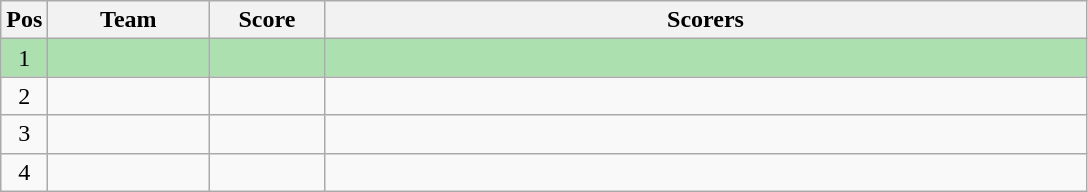<table class="wikitable" style="font-size: 100%">
<tr>
<th width=20>Pos</th>
<th width=100>Team</th>
<th width=70>Score</th>
<th width=500>Scorers</th>
</tr>
<tr align=center style="background:#ACE1AF;">
<td>1</td>
<td align="left"></td>
<td></td>
<td></td>
</tr>
<tr align=center>
<td>2</td>
<td align="left"></td>
<td></td>
<td></td>
</tr>
<tr align=center>
<td>3</td>
<td align="left"></td>
<td></td>
<td></td>
</tr>
<tr align=center>
<td>4</td>
<td align="left"></td>
<td></td>
<td></td>
</tr>
</table>
